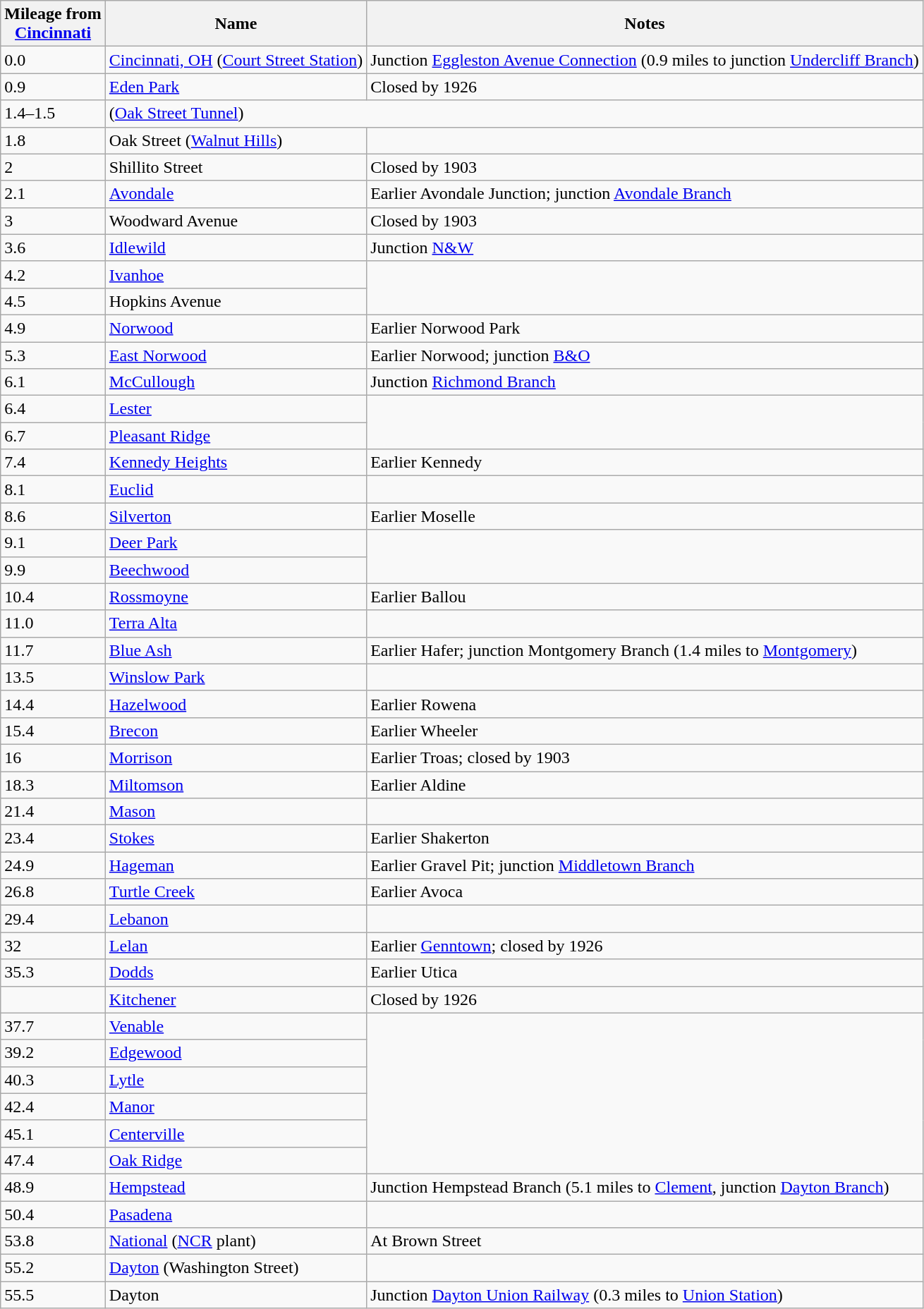<table class=wikitable>
<tr>
<th>Mileage from<br><a href='#'>Cincinnati</a></th>
<th>Name</th>
<th>Notes</th>
</tr>
<tr>
<td>0.0</td>
<td><a href='#'>Cincinnati, OH</a> (<a href='#'>Court Street Station</a>)</td>
<td>Junction <a href='#'>Eggleston Avenue Connection</a> (0.9 miles to junction <a href='#'>Undercliff Branch</a>)</td>
</tr>
<tr>
<td>0.9</td>
<td><a href='#'>Eden Park</a></td>
<td>Closed by 1926</td>
</tr>
<tr>
<td>1.4–1.5</td>
<td colspan=2>(<a href='#'>Oak Street Tunnel</a>)</td>
</tr>
<tr>
<td>1.8</td>
<td>Oak Street (<a href='#'>Walnut Hills</a>)</td>
</tr>
<tr>
<td>2</td>
<td>Shillito Street</td>
<td>Closed by 1903</td>
</tr>
<tr>
<td>2.1</td>
<td><a href='#'>Avondale</a></td>
<td>Earlier Avondale Junction; junction <a href='#'>Avondale Branch</a></td>
</tr>
<tr>
<td>3</td>
<td>Woodward Avenue</td>
<td>Closed by 1903</td>
</tr>
<tr>
<td>3.6</td>
<td><a href='#'>Idlewild</a></td>
<td>Junction <a href='#'>N&W</a></td>
</tr>
<tr>
<td>4.2</td>
<td><a href='#'>Ivanhoe</a></td>
</tr>
<tr>
<td>4.5</td>
<td>Hopkins Avenue</td>
</tr>
<tr>
<td>4.9</td>
<td><a href='#'>Norwood</a></td>
<td>Earlier Norwood Park</td>
</tr>
<tr>
<td>5.3</td>
<td><a href='#'>East Norwood</a></td>
<td>Earlier Norwood; junction <a href='#'>B&O</a></td>
</tr>
<tr>
<td>6.1</td>
<td><a href='#'>McCullough</a></td>
<td>Junction <a href='#'>Richmond Branch</a></td>
</tr>
<tr>
<td>6.4</td>
<td><a href='#'>Lester</a></td>
</tr>
<tr>
<td>6.7</td>
<td><a href='#'>Pleasant Ridge</a></td>
</tr>
<tr>
<td>7.4</td>
<td><a href='#'>Kennedy Heights</a></td>
<td>Earlier Kennedy</td>
</tr>
<tr>
<td>8.1</td>
<td><a href='#'>Euclid</a></td>
</tr>
<tr>
<td>8.6</td>
<td><a href='#'>Silverton</a></td>
<td>Earlier Moselle</td>
</tr>
<tr>
<td>9.1</td>
<td><a href='#'>Deer Park</a></td>
</tr>
<tr>
<td>9.9</td>
<td><a href='#'>Beechwood</a></td>
</tr>
<tr>
<td>10.4</td>
<td><a href='#'>Rossmoyne</a></td>
<td>Earlier Ballou</td>
</tr>
<tr>
<td>11.0</td>
<td><a href='#'>Terra Alta</a></td>
</tr>
<tr>
<td>11.7</td>
<td><a href='#'>Blue Ash</a></td>
<td>Earlier Hafer; junction Montgomery Branch (1.4 miles to <a href='#'>Montgomery</a>)</td>
</tr>
<tr>
<td>13.5</td>
<td><a href='#'>Winslow Park</a></td>
</tr>
<tr>
<td>14.4</td>
<td><a href='#'>Hazelwood</a></td>
<td>Earlier Rowena</td>
</tr>
<tr>
<td>15.4</td>
<td><a href='#'>Brecon</a></td>
<td>Earlier Wheeler</td>
</tr>
<tr>
<td>16</td>
<td><a href='#'>Morrison</a></td>
<td>Earlier Troas; closed by 1903</td>
</tr>
<tr>
<td>18.3</td>
<td><a href='#'>Miltomson</a></td>
<td>Earlier Aldine</td>
</tr>
<tr>
<td>21.4</td>
<td><a href='#'>Mason</a></td>
</tr>
<tr>
<td>23.4</td>
<td><a href='#'>Stokes</a></td>
<td>Earlier Shakerton</td>
</tr>
<tr>
<td>24.9</td>
<td><a href='#'>Hageman</a></td>
<td>Earlier Gravel Pit; junction <a href='#'>Middletown Branch</a></td>
</tr>
<tr>
<td>26.8</td>
<td><a href='#'>Turtle Creek</a></td>
<td>Earlier Avoca</td>
</tr>
<tr>
<td>29.4</td>
<td><a href='#'>Lebanon</a></td>
</tr>
<tr>
<td>32</td>
<td><a href='#'>Lelan</a></td>
<td>Earlier <a href='#'>Genntown</a>; closed by 1926</td>
</tr>
<tr>
<td>35.3</td>
<td><a href='#'>Dodds</a></td>
<td>Earlier Utica</td>
</tr>
<tr>
<td></td>
<td><a href='#'>Kitchener</a></td>
<td>Closed by 1926</td>
</tr>
<tr>
<td>37.7</td>
<td><a href='#'>Venable</a></td>
</tr>
<tr>
<td>39.2</td>
<td><a href='#'>Edgewood</a></td>
</tr>
<tr>
<td>40.3</td>
<td><a href='#'>Lytle</a></td>
</tr>
<tr>
<td>42.4</td>
<td><a href='#'>Manor</a></td>
</tr>
<tr>
<td>45.1</td>
<td><a href='#'>Centerville</a></td>
</tr>
<tr>
<td>47.4</td>
<td><a href='#'>Oak Ridge</a></td>
</tr>
<tr>
<td>48.9</td>
<td><a href='#'>Hempstead</a></td>
<td>Junction Hempstead Branch (5.1 miles to <a href='#'>Clement</a>, junction <a href='#'>Dayton Branch</a>)</td>
</tr>
<tr>
<td>50.4</td>
<td><a href='#'>Pasadena</a></td>
</tr>
<tr>
<td>53.8</td>
<td><a href='#'>National</a> (<a href='#'>NCR</a> plant)</td>
<td>At Brown Street</td>
</tr>
<tr>
<td>55.2</td>
<td><a href='#'>Dayton</a> (Washington Street)</td>
</tr>
<tr>
<td>55.5</td>
<td>Dayton</td>
<td>Junction <a href='#'>Dayton Union Railway</a> (0.3 miles to <a href='#'>Union Station</a>)</td>
</tr>
</table>
